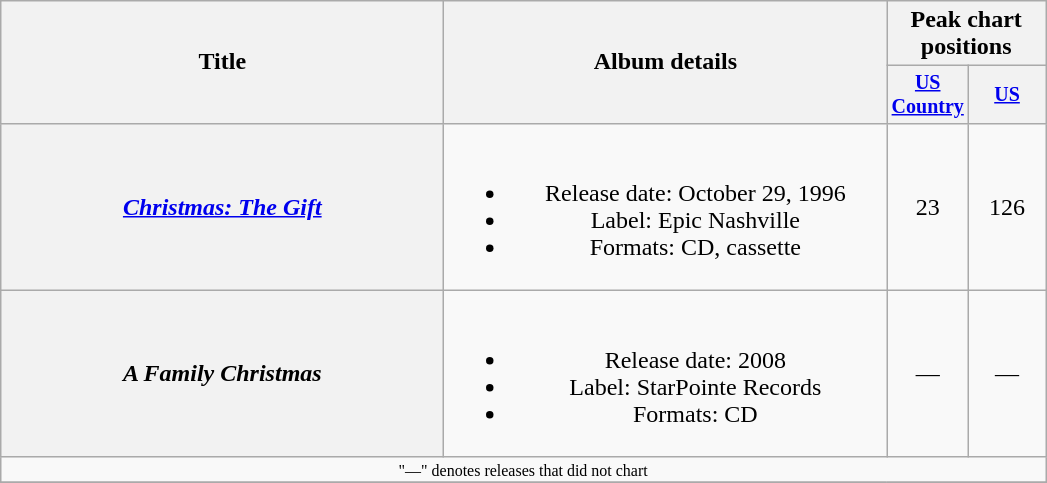<table class="wikitable plainrowheaders" style="text-align:center;">
<tr>
<th rowspan="2" style="width:18em;">Title</th>
<th rowspan="2" style="width:18em;">Album details</th>
<th colspan="2">Peak chart<br>positions</th>
</tr>
<tr style="font-size:smaller;">
<th width="45"><a href='#'>US Country</a><br></th>
<th width="45"><a href='#'>US</a><br></th>
</tr>
<tr>
<th scope="row"><em><a href='#'>Christmas: The Gift</a></em></th>
<td><br><ul><li>Release date: October 29, 1996</li><li>Label: Epic Nashville</li><li>Formats: CD, cassette</li></ul></td>
<td>23</td>
<td>126</td>
</tr>
<tr>
<th scope="row"><em>A Family Christmas</em></th>
<td><br><ul><li>Release date: 2008</li><li>Label: StarPointe Records</li><li>Formats: CD</li></ul></td>
<td>—</td>
<td>—</td>
</tr>
<tr>
<td colspan="4" style="font-size:8pt">"—" denotes releases that did not chart</td>
</tr>
<tr>
</tr>
</table>
